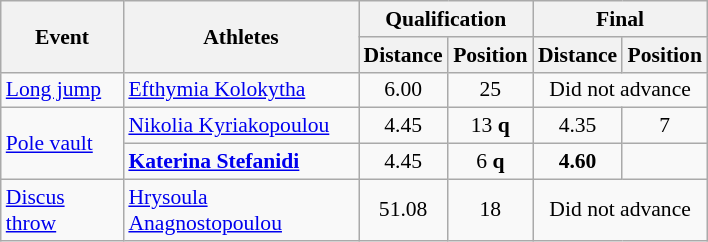<table class=wikitable style="font-size:90%">
<tr>
<th rowspan="2" width=75>Event</th>
<th rowspan="2" width=150>Athletes</th>
<th colspan="2">Qualification</th>
<th colspan="2">Final</th>
</tr>
<tr>
<th width=50>Distance</th>
<th width=50>Position</th>
<th width=50>Distance</th>
<th width=50>Position</th>
</tr>
<tr>
<td><a href='#'>Long jump</a></td>
<td><a href='#'>Efthymia Kolokytha</a></td>
<td align=center>6.00</td>
<td align=center>25</td>
<td colspan=2 align=center>Did not advance</td>
</tr>
<tr>
<td rowspan=2><a href='#'>Pole vault</a></td>
<td><a href='#'>Nikolia Kyriakopoulou</a></td>
<td align=center>4.45</td>
<td align=center>13 <strong>q</strong></td>
<td align=center>4.35</td>
<td align=center>7</td>
</tr>
<tr>
<td><strong><a href='#'>Katerina Stefanidi</a></strong></td>
<td align=center>4.45</td>
<td align=center>6 <strong>q</strong></td>
<td align=center><strong>4.60</strong></td>
<td align=center></td>
</tr>
<tr>
<td rowspan=1><a href='#'>Discus throw</a></td>
<td><a href='#'>Hrysoula Anagnostopoulou</a></td>
<td align=center>51.08</td>
<td align=center>18</td>
<td colspan=2 align=center>Did not advance</td>
</tr>
</table>
